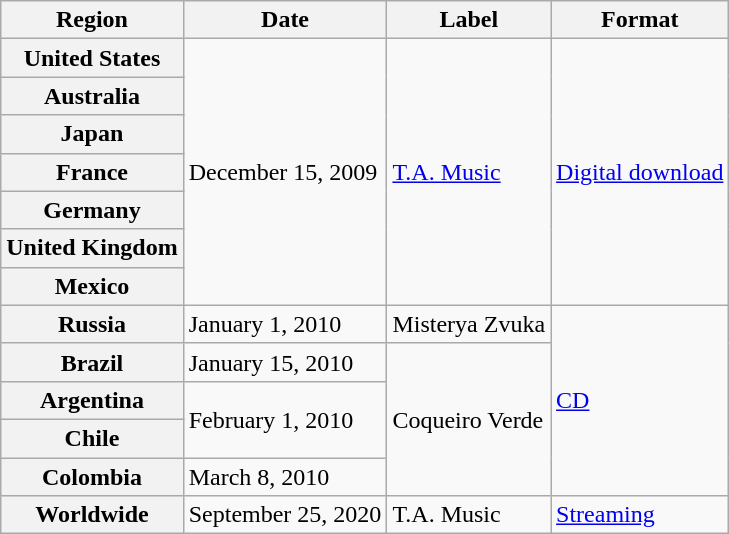<table class="wikitable plainrowheaders">
<tr>
<th>Region</th>
<th>Date</th>
<th>Label</th>
<th>Format</th>
</tr>
<tr>
<th scope="row">United States</th>
<td rowspan="7">December 15, 2009</td>
<td rowspan="7"><a href='#'>T.A. Music</a></td>
<td rowspan="7"><a href='#'>Digital download</a></td>
</tr>
<tr>
<th scope="row">Australia</th>
</tr>
<tr>
<th scope="row">Japan</th>
</tr>
<tr>
<th scope="row">France</th>
</tr>
<tr>
<th scope="row">Germany</th>
</tr>
<tr>
<th scope="row">United Kingdom</th>
</tr>
<tr>
<th scope="row">Mexico</th>
</tr>
<tr>
<th scope="row">Russia</th>
<td>January 1, 2010</td>
<td>Misterya Zvuka</td>
<td rowspan="5"><a href='#'>CD</a></td>
</tr>
<tr>
<th scope="row">Brazil</th>
<td>January 15, 2010</td>
<td rowspan="4">Coqueiro Verde</td>
</tr>
<tr>
<th scope="row">Argentina</th>
<td rowspan="2">February 1, 2010</td>
</tr>
<tr>
<th scope="row">Chile</th>
</tr>
<tr>
<th scope="row">Colombia</th>
<td>March 8, 2010</td>
</tr>
<tr>
<th scope="row">Worldwide</th>
<td>September 25, 2020</td>
<td>T.A. Music</td>
<td><a href='#'>Streaming</a></td>
</tr>
</table>
